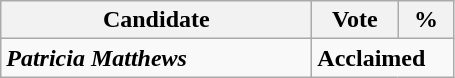<table class="wikitable">
<tr>
<th bgcolor="#DDDDFF" width="200px">Candidate</th>
<th bgcolor="#DDDDFF" width="50px">Vote</th>
<th bgcolor="#DDDDFF" width="30px">%</th>
</tr>
<tr>
<td><strong><em>Patricia Matthews</em></strong></td>
<td colspan="2"><strong>Acclaimed</strong></td>
</tr>
</table>
